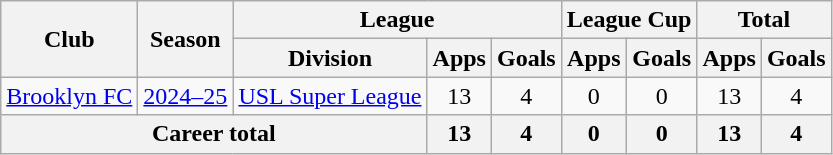<table class="wikitable" style="text-align:center">
<tr>
<th rowspan="2">Club</th>
<th rowspan="2">Season</th>
<th colspan="3">League</th>
<th colspan="2">League Cup</th>
<th colspan="2">Total</th>
</tr>
<tr>
<th>Division</th>
<th>Apps</th>
<th>Goals</th>
<th>Apps</th>
<th>Goals</th>
<th>Apps</th>
<th>Goals</th>
</tr>
<tr>
<td><a href='#'>Brooklyn FC</a></td>
<td><a href='#'>2024–25</a></td>
<td><a href='#'>USL Super League</a></td>
<td>13</td>
<td>4</td>
<td>0</td>
<td>0</td>
<td>13</td>
<td>4</td>
</tr>
<tr>
<th colspan="3">Career total</th>
<th>13</th>
<th>4</th>
<th>0</th>
<th>0</th>
<th>13</th>
<th>4</th>
</tr>
</table>
